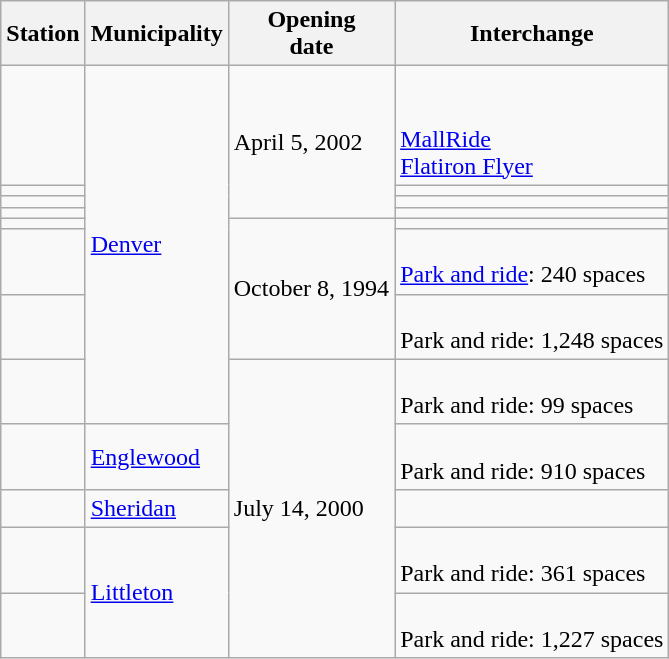<table class="wikitable">
<tr>
<th>Station</th>
<th>Municipality</th>
<th>Opening<br>date</th>
<th>Interchange</th>
</tr>
<tr>
<td></td>
<td rowspan="8"><a href='#'>Denver</a></td>
<td rowspan="4">April 5, 2002</td>
<td> <br><br> <a href='#'>MallRide</a><br> <a href='#'>Flatiron Flyer</a></td>
</tr>
<tr>
<td></td>
<td> </td>
</tr>
<tr>
<td></td>
<td> </td>
</tr>
<tr>
<td></td>
<td> </td>
</tr>
<tr>
<td></td>
<td rowspan="3">October 8, 1994</td>
<td> </td>
</tr>
<tr>
<td></td>
<td> <br><a href='#'>Park and ride</a>: 240 spaces</td>
</tr>
<tr>
<td></td>
<td> <br>Park and ride: 1,248 spaces</td>
</tr>
<tr>
<td></td>
<td rowspan="5">July 14, 2000</td>
<td> <br>Park and ride: 99 spaces</td>
</tr>
<tr>
<td></td>
<td><a href='#'>Englewood</a></td>
<td> <br>Park and ride: 910 spaces</td>
</tr>
<tr>
<td></td>
<td><a href='#'>Sheridan</a></td>
<td> </td>
</tr>
<tr>
<td></td>
<td rowspan="2"><a href='#'>Littleton</a></td>
<td> <br>Park and ride: 361 spaces</td>
</tr>
<tr>
<td></td>
<td> <br>Park and ride: 1,227 spaces</td>
</tr>
</table>
